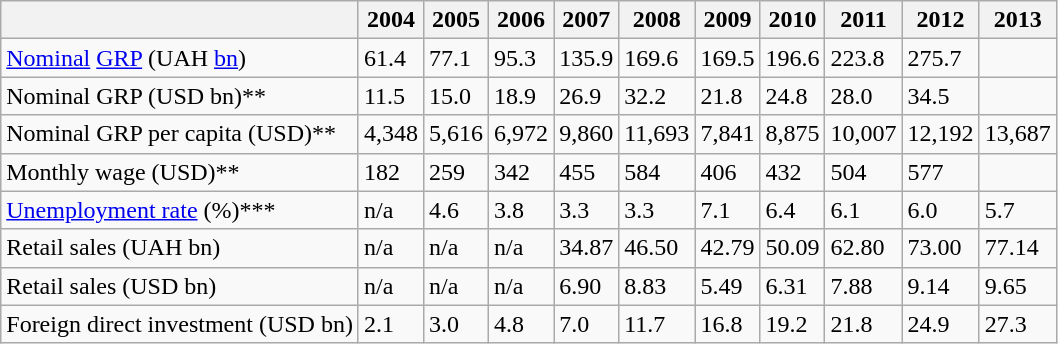<table class="wikitable">
<tr>
<th></th>
<th>2004</th>
<th>2005</th>
<th>2006</th>
<th>2007</th>
<th>2008</th>
<th>2009</th>
<th>2010</th>
<th>2011</th>
<th>2012</th>
<th>2013</th>
</tr>
<tr>
<td><a href='#'>Nominal</a> <a href='#'>GRP</a> (UAH <a href='#'>bn</a>)</td>
<td>61.4</td>
<td>77.1</td>
<td>95.3</td>
<td>135.9</td>
<td>169.6</td>
<td>169.5</td>
<td>196.6</td>
<td>223.8</td>
<td>275.7</td>
<td></td>
</tr>
<tr>
<td>Nominal GRP (USD bn)**</td>
<td>11.5</td>
<td>15.0</td>
<td>18.9</td>
<td>26.9</td>
<td>32.2</td>
<td>21.8</td>
<td>24.8</td>
<td>28.0</td>
<td>34.5</td>
<td></td>
</tr>
<tr>
<td>Nominal GRP per capita (USD)**</td>
<td>4,348</td>
<td>5,616</td>
<td>6,972</td>
<td>9,860</td>
<td>11,693</td>
<td>7,841</td>
<td>8,875</td>
<td>10,007</td>
<td>12,192</td>
<td>13,687</td>
</tr>
<tr>
<td>Monthly wage (USD)**</td>
<td>182</td>
<td>259</td>
<td>342</td>
<td>455</td>
<td>584</td>
<td>406</td>
<td>432</td>
<td>504</td>
<td>577</td>
<td></td>
</tr>
<tr>
<td><a href='#'>Unemployment rate</a> (%)***</td>
<td>n/a</td>
<td>4.6</td>
<td>3.8</td>
<td>3.3</td>
<td>3.3</td>
<td>7.1</td>
<td>6.4</td>
<td>6.1</td>
<td>6.0</td>
<td>5.7</td>
</tr>
<tr>
<td>Retail sales (UAH bn)</td>
<td>n/a</td>
<td>n/a</td>
<td>n/a</td>
<td>34.87</td>
<td>46.50</td>
<td>42.79</td>
<td>50.09</td>
<td>62.80</td>
<td>73.00</td>
<td>77.14</td>
</tr>
<tr>
<td>Retail sales (USD bn)</td>
<td>n/a</td>
<td>n/a</td>
<td>n/a</td>
<td>6.90</td>
<td>8.83</td>
<td>5.49</td>
<td>6.31</td>
<td>7.88</td>
<td>9.14</td>
<td>9.65</td>
</tr>
<tr>
<td>Foreign direct investment (USD bn)</td>
<td>2.1</td>
<td>3.0</td>
<td>4.8</td>
<td>7.0</td>
<td>11.7</td>
<td>16.8</td>
<td>19.2</td>
<td>21.8</td>
<td>24.9</td>
<td>27.3</td>
</tr>
</table>
